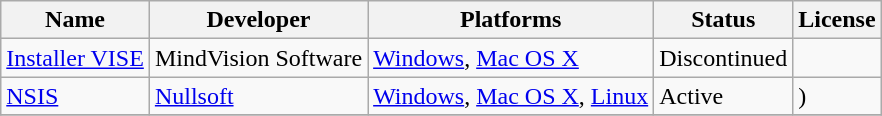<table class="wikitable sortable">
<tr>
<th>Name</th>
<th>Developer</th>
<th>Platforms</th>
<th>Status</th>
<th>License</th>
</tr>
<tr>
<td><a href='#'>Installer VISE</a></td>
<td>MindVision Software</td>
<td><a href='#'>Windows</a>, <a href='#'>Mac OS X</a></td>
<td>Discontinued</td>
<td></td>
</tr>
<tr>
<td><a href='#'>NSIS</a></td>
<td><a href='#'>Nullsoft</a></td>
<td><a href='#'>Windows</a>, <a href='#'>Mac OS X</a>, <a href='#'>Linux</a></td>
<td>Active</td>
<td>)</td>
</tr>
<tr>
</tr>
</table>
